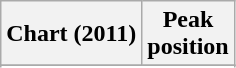<table class="wikitable sortable plainrowheaders" style="text-align:center">
<tr>
<th scope="col">Chart (2011)</th>
<th scope="col">Peak<br>position</th>
</tr>
<tr>
</tr>
<tr>
</tr>
<tr>
</tr>
</table>
